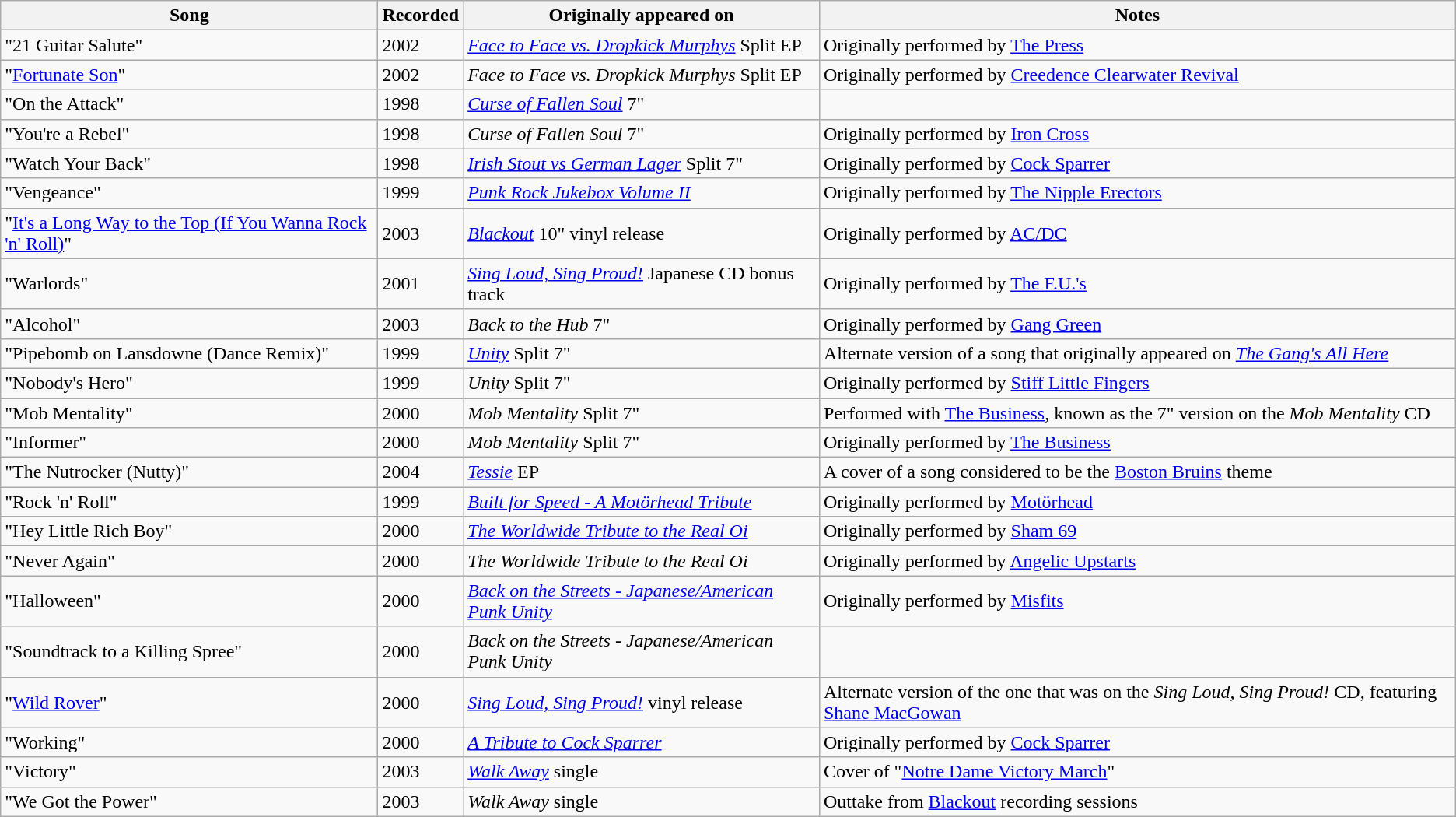<table class="wikitable">
<tr>
<th>Song</th>
<th>Recorded</th>
<th>Originally appeared on</th>
<th>Notes</th>
</tr>
<tr>
<td>"21 Guitar Salute"</td>
<td>2002</td>
<td><em><a href='#'>Face to Face vs. Dropkick Murphys</a></em> Split EP</td>
<td>Originally performed by <a href='#'>The Press</a></td>
</tr>
<tr>
<td>"<a href='#'>Fortunate Son</a>"</td>
<td>2002</td>
<td><em>Face to Face vs. Dropkick Murphys</em> Split EP</td>
<td>Originally performed by <a href='#'>Creedence Clearwater Revival</a></td>
</tr>
<tr>
<td>"On the Attack"</td>
<td>1998</td>
<td><em><a href='#'>Curse of Fallen Soul</a></em> 7"</td>
<td></td>
</tr>
<tr>
<td>"You're a Rebel"</td>
<td>1998</td>
<td><em>Curse of Fallen Soul</em> 7"</td>
<td>Originally performed by <a href='#'>Iron Cross</a></td>
</tr>
<tr>
<td>"Watch Your Back"</td>
<td>1998</td>
<td><em><a href='#'>Irish Stout vs German Lager</a></em> Split 7"</td>
<td>Originally performed by <a href='#'>Cock Sparrer</a></td>
</tr>
<tr>
<td>"Vengeance"</td>
<td>1999</td>
<td><em><a href='#'>Punk Rock Jukebox Volume II</a></em></td>
<td>Originally performed by <a href='#'>The Nipple Erectors</a></td>
</tr>
<tr>
<td>"<a href='#'>It's a Long Way to the Top (If You Wanna Rock 'n' Roll)</a>"</td>
<td>2003</td>
<td><em><a href='#'>Blackout</a></em> 10" vinyl release</td>
<td>Originally performed by <a href='#'>AC/DC</a></td>
</tr>
<tr>
<td>"Warlords"</td>
<td>2001</td>
<td><em><a href='#'>Sing Loud, Sing Proud!</a></em> Japanese CD bonus track</td>
<td>Originally performed by <a href='#'>The F.U.'s</a></td>
</tr>
<tr>
<td>"Alcohol"</td>
<td>2003</td>
<td><em>Back to the Hub</em> 7"</td>
<td>Originally performed by <a href='#'>Gang Green</a></td>
</tr>
<tr>
<td>"Pipebomb on Lansdowne (Dance Remix)"</td>
<td>1999</td>
<td><em><a href='#'>Unity</a></em> Split 7"</td>
<td>Alternate version of a song that originally appeared on <em><a href='#'>The Gang's All Here</a></em></td>
</tr>
<tr>
<td>"Nobody's Hero"</td>
<td>1999</td>
<td><em>Unity</em> Split 7"</td>
<td>Originally performed by <a href='#'>Stiff Little Fingers</a></td>
</tr>
<tr>
<td>"Mob Mentality"</td>
<td>2000</td>
<td><em>Mob Mentality</em> Split 7"</td>
<td>Performed with <a href='#'>The Business</a>, known as the 7" version on the <em>Mob Mentality</em> CD</td>
</tr>
<tr>
<td>"Informer"</td>
<td>2000</td>
<td><em>Mob Mentality</em> Split 7"</td>
<td>Originally performed by <a href='#'>The Business</a></td>
</tr>
<tr>
<td>"The Nutrocker (Nutty)"</td>
<td>2004</td>
<td><em><a href='#'>Tessie</a></em> EP</td>
<td>A cover of a song considered to be the <a href='#'>Boston Bruins</a> theme</td>
</tr>
<tr>
<td>"Rock 'n' Roll"</td>
<td>1999</td>
<td><em><a href='#'>Built for Speed - A Motörhead Tribute</a></em></td>
<td>Originally performed by <a href='#'>Motörhead</a></td>
</tr>
<tr>
<td>"Hey Little Rich Boy"</td>
<td>2000</td>
<td><em><a href='#'>The Worldwide Tribute to the Real Oi</a></em></td>
<td>Originally performed by <a href='#'>Sham 69</a></td>
</tr>
<tr>
<td>"Never Again"</td>
<td>2000</td>
<td><em>The Worldwide Tribute to the Real Oi</em></td>
<td>Originally performed by <a href='#'>Angelic Upstarts</a></td>
</tr>
<tr>
<td>"Halloween"</td>
<td>2000</td>
<td><em><a href='#'>Back on the Streets - Japanese/American Punk Unity</a></em></td>
<td>Originally performed by <a href='#'>Misfits</a></td>
</tr>
<tr>
<td>"Soundtrack to a Killing Spree"</td>
<td>2000</td>
<td><em>Back on the Streets - Japanese/American Punk Unity</em></td>
<td></td>
</tr>
<tr>
<td>"<a href='#'>Wild Rover</a>"</td>
<td>2000</td>
<td><em><a href='#'>Sing Loud, Sing Proud!</a></em> vinyl release</td>
<td>Alternate version of the one that was on the <em>Sing Loud, Sing Proud!</em> CD, featuring <a href='#'>Shane MacGowan</a></td>
</tr>
<tr>
<td>"Working"</td>
<td>2000</td>
<td><em><a href='#'>A Tribute to Cock Sparrer</a></em></td>
<td>Originally performed by <a href='#'>Cock Sparrer</a></td>
</tr>
<tr>
<td>"Victory"</td>
<td>2003</td>
<td><em><a href='#'>Walk Away</a></em> single</td>
<td>Cover of "<a href='#'>Notre Dame Victory March</a>"</td>
</tr>
<tr>
<td>"We Got the Power"</td>
<td>2003</td>
<td><em>Walk Away</em> single</td>
<td>Outtake from <a href='#'>Blackout</a> recording sessions</td>
</tr>
</table>
